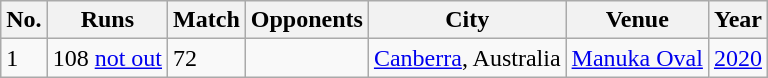<table class="wikitable">
<tr>
<th>No.</th>
<th>Runs</th>
<th>Match</th>
<th>Opponents</th>
<th>City</th>
<th>Venue</th>
<th>Year</th>
</tr>
<tr>
<td>1</td>
<td>108 <a href='#'>not out</a></td>
<td>72</td>
<td></td>
<td><a href='#'>Canberra</a>, Australia</td>
<td><a href='#'>Manuka Oval</a></td>
<td><a href='#'>2020</a></td>
</tr>
</table>
